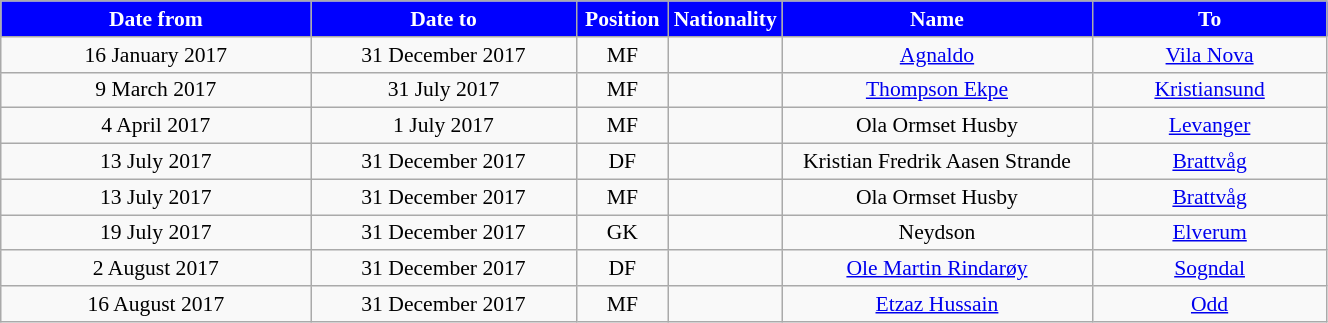<table class="wikitable"  style="text-align:center; font-size:90%; ">
<tr>
<th style="background:#00f; color:white; width:200px;">Date from</th>
<th style="background:#00f; color:white; width:170px;">Date to</th>
<th style="background:#00f; color:white; width:55px;">Position</th>
<th style="background:#00f; color:white; width:55px;">Nationality</th>
<th style="background:#00f; color:white; width:200px;">Name</th>
<th style="background:#00f; color:white; width:150px;">To</th>
</tr>
<tr>
<td>16 January 2017</td>
<td>31 December 2017</td>
<td>MF</td>
<td></td>
<td><a href='#'>Agnaldo</a></td>
<td> <a href='#'>Vila Nova</a></td>
</tr>
<tr>
<td>9 March 2017</td>
<td>31 July 2017</td>
<td>MF</td>
<td></td>
<td><a href='#'>Thompson Ekpe</a></td>
<td><a href='#'>Kristiansund</a></td>
</tr>
<tr>
<td>4 April 2017</td>
<td>1 July 2017</td>
<td>MF</td>
<td></td>
<td>Ola Ormset Husby</td>
<td><a href='#'>Levanger</a></td>
</tr>
<tr>
<td>13 July 2017</td>
<td>31 December 2017</td>
<td>DF</td>
<td></td>
<td>Kristian Fredrik Aasen Strande</td>
<td><a href='#'>Brattvåg</a></td>
</tr>
<tr>
<td>13 July 2017</td>
<td>31 December 2017</td>
<td>MF</td>
<td></td>
<td>Ola Ormset Husby</td>
<td><a href='#'>Brattvåg</a></td>
</tr>
<tr>
<td>19 July 2017</td>
<td>31 December 2017</td>
<td>GK</td>
<td></td>
<td>Neydson</td>
<td><a href='#'>Elverum</a></td>
</tr>
<tr>
<td>2 August 2017</td>
<td>31 December 2017</td>
<td>DF</td>
<td></td>
<td><a href='#'>Ole Martin Rindarøy</a></td>
<td><a href='#'>Sogndal</a></td>
</tr>
<tr>
<td>16 August 2017</td>
<td>31 December 2017</td>
<td>MF</td>
<td></td>
<td><a href='#'>Etzaz Hussain</a></td>
<td><a href='#'>Odd</a></td>
</tr>
</table>
